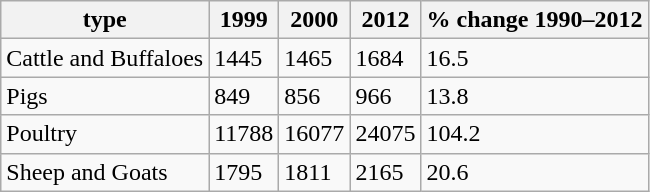<table class="wikitable sortable">
<tr>
<th>type</th>
<th>1999</th>
<th>2000</th>
<th>2012</th>
<th>% change 1990–2012</th>
</tr>
<tr>
<td>Cattle and Buffaloes</td>
<td>1445</td>
<td>1465</td>
<td>1684</td>
<td>16.5</td>
</tr>
<tr>
<td>Pigs</td>
<td>849</td>
<td>856</td>
<td>966</td>
<td>13.8</td>
</tr>
<tr>
<td>Poultry</td>
<td>11788</td>
<td>16077</td>
<td>24075</td>
<td>104.2</td>
</tr>
<tr>
<td>Sheep and Goats</td>
<td>1795</td>
<td>1811</td>
<td>2165</td>
<td>20.6</td>
</tr>
</table>
